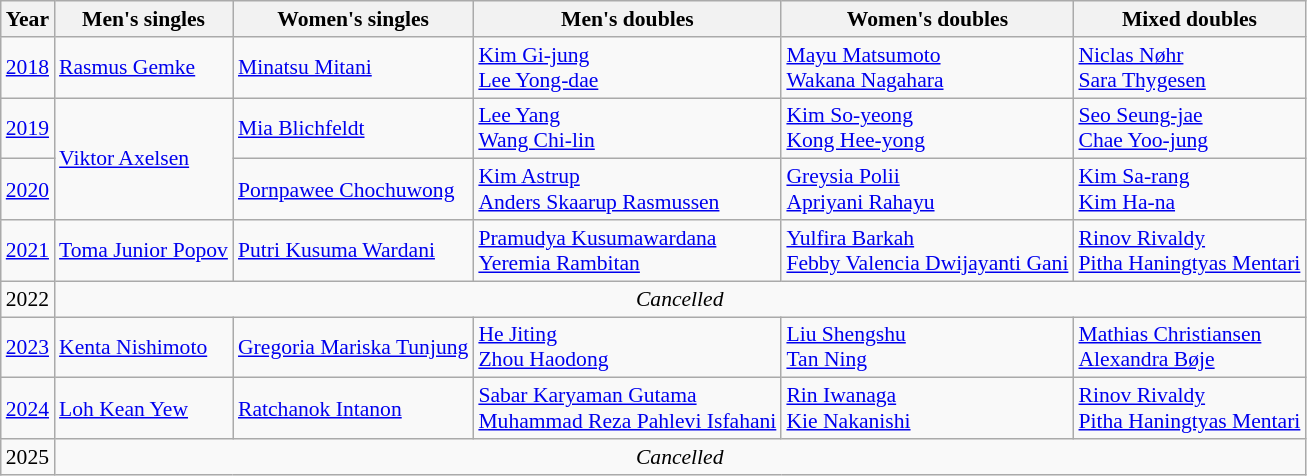<table class=wikitable style="font-size:90%;">
<tr>
<th>Year</th>
<th>Men's singles</th>
<th>Women's singles</th>
<th>Men's doubles</th>
<th>Women's doubles</th>
<th>Mixed doubles</th>
</tr>
<tr>
<td><a href='#'>2018</a></td>
<td> <a href='#'>Rasmus Gemke</a></td>
<td> <a href='#'>Minatsu Mitani</a></td>
<td> <a href='#'>Kim Gi-jung</a><br> <a href='#'>Lee Yong-dae</a></td>
<td> <a href='#'>Mayu Matsumoto</a><br> <a href='#'>Wakana Nagahara</a></td>
<td> <a href='#'>Niclas Nøhr</a><br> <a href='#'>Sara Thygesen</a></td>
</tr>
<tr>
<td><a href='#'>2019</a></td>
<td rowspan=2> <a href='#'>Viktor Axelsen</a></td>
<td> <a href='#'>Mia Blichfeldt</a></td>
<td> <a href='#'>Lee Yang</a><br> <a href='#'>Wang Chi-lin</a></td>
<td> <a href='#'>Kim So-yeong</a><br> <a href='#'>Kong Hee-yong</a></td>
<td> <a href='#'>Seo Seung-jae</a><br> <a href='#'>Chae Yoo-jung</a></td>
</tr>
<tr>
<td><a href='#'>2020</a></td>
<td> <a href='#'>Pornpawee Chochuwong</a></td>
<td> <a href='#'>Kim Astrup</a><br> <a href='#'>Anders Skaarup Rasmussen</a></td>
<td> <a href='#'>Greysia Polii</a><br> <a href='#'>Apriyani Rahayu</a></td>
<td> <a href='#'>Kim Sa-rang</a><br> <a href='#'>Kim Ha-na</a></td>
</tr>
<tr>
<td><a href='#'>2021</a></td>
<td> <a href='#'>Toma Junior Popov</a></td>
<td> <a href='#'>Putri Kusuma Wardani</a></td>
<td> <a href='#'>Pramudya Kusumawardana</a><br> <a href='#'>Yeremia Rambitan</a></td>
<td> <a href='#'>Yulfira Barkah</a><br> <a href='#'>Febby Valencia Dwijayanti Gani</a></td>
<td> <a href='#'>Rinov Rivaldy</a><br> <a href='#'>Pitha Haningtyas Mentari</a></td>
</tr>
<tr>
<td>2022</td>
<td colspan="5" align="center"><em>Cancelled</em></td>
</tr>
<tr>
<td><a href='#'>2023</a></td>
<td> <a href='#'>Kenta Nishimoto</a></td>
<td> <a href='#'>Gregoria Mariska Tunjung</a></td>
<td> <a href='#'>He Jiting</a><br> <a href='#'>Zhou Haodong</a></td>
<td> <a href='#'>Liu Shengshu</a><br> <a href='#'>Tan Ning</a></td>
<td> <a href='#'>Mathias Christiansen</a><br> <a href='#'>Alexandra Bøje</a></td>
</tr>
<tr>
<td><a href='#'>2024</a></td>
<td> <a href='#'>Loh Kean Yew</a></td>
<td> <a href='#'>Ratchanok Intanon</a></td>
<td> <a href='#'>Sabar Karyaman Gutama</a><br> <a href='#'>Muhammad Reza Pahlevi Isfahani</a></td>
<td> <a href='#'>Rin Iwanaga</a><br> <a href='#'>Kie Nakanishi</a></td>
<td> <a href='#'>Rinov Rivaldy</a><br> <a href='#'>Pitha Haningtyas Mentari</a></td>
</tr>
<tr>
<td>2025</td>
<td colspan="5" align="center"><em>Cancelled</em></td>
</tr>
</table>
